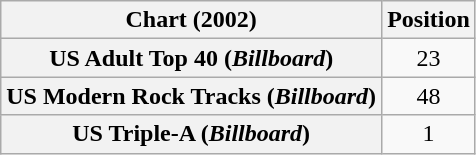<table class="wikitable sortable plainrowheaders" style="text-align:center">
<tr>
<th scope="col">Chart (2002)</th>
<th scope="col">Position</th>
</tr>
<tr>
<th scope="row">US Adult Top 40 (<em>Billboard</em>)</th>
<td>23</td>
</tr>
<tr>
<th scope="row">US Modern Rock Tracks (<em>Billboard</em>)</th>
<td>48</td>
</tr>
<tr>
<th scope="row">US Triple-A (<em>Billboard</em>)</th>
<td>1</td>
</tr>
</table>
